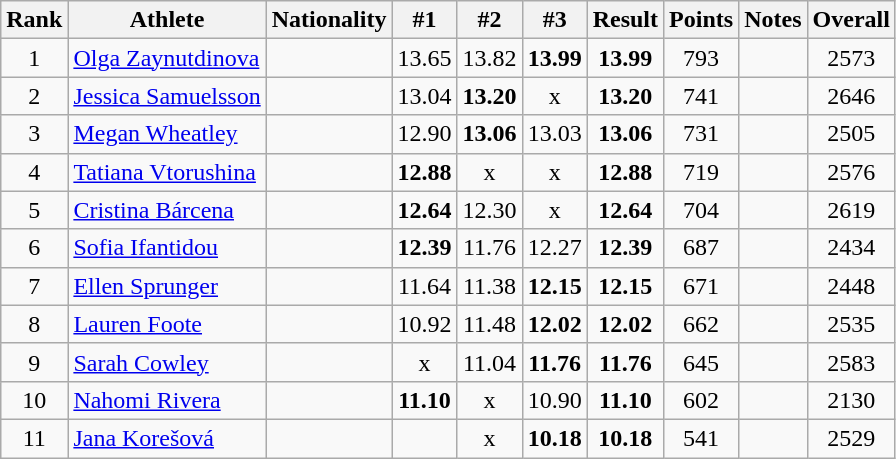<table class="wikitable sortable" style="text-align:center">
<tr>
<th>Rank</th>
<th>Athlete</th>
<th>Nationality</th>
<th>#1</th>
<th>#2</th>
<th>#3</th>
<th>Result</th>
<th>Points</th>
<th>Notes</th>
<th>Overall</th>
</tr>
<tr>
<td>1</td>
<td align=left><a href='#'>Olga Zaynutdinova</a></td>
<td align=left></td>
<td>13.65</td>
<td>13.82</td>
<td><strong>13.99</strong></td>
<td><strong>13.99</strong></td>
<td>793</td>
<td></td>
<td>2573</td>
</tr>
<tr>
<td>2</td>
<td align=left><a href='#'>Jessica Samuelsson</a></td>
<td align=left></td>
<td>13.04</td>
<td><strong>13.20</strong></td>
<td>x</td>
<td><strong>13.20</strong></td>
<td>741</td>
<td></td>
<td>2646</td>
</tr>
<tr>
<td>3</td>
<td align=left><a href='#'>Megan Wheatley</a></td>
<td align=left></td>
<td>12.90</td>
<td><strong>13.06</strong></td>
<td>13.03</td>
<td><strong>13.06</strong></td>
<td>731</td>
<td></td>
<td>2505</td>
</tr>
<tr>
<td>4</td>
<td align=left><a href='#'>Tatiana Vtorushina</a></td>
<td align=left></td>
<td><strong>12.88</strong></td>
<td>x</td>
<td>x</td>
<td><strong>12.88</strong></td>
<td>719</td>
<td></td>
<td>2576</td>
</tr>
<tr>
<td>5</td>
<td align=left><a href='#'>Cristina Bárcena</a></td>
<td align=left></td>
<td><strong>12.64</strong></td>
<td>12.30</td>
<td>x</td>
<td><strong>12.64</strong></td>
<td>704</td>
<td></td>
<td>2619</td>
</tr>
<tr>
<td>6</td>
<td align=left><a href='#'>Sofia Ifantidou</a></td>
<td align=left></td>
<td><strong>12.39</strong></td>
<td>11.76</td>
<td>12.27</td>
<td><strong>12.39</strong></td>
<td>687</td>
<td></td>
<td>2434</td>
</tr>
<tr>
<td>7</td>
<td align=left><a href='#'>Ellen Sprunger</a></td>
<td align=left></td>
<td>11.64</td>
<td>11.38</td>
<td><strong>12.15</strong></td>
<td><strong>12.15</strong></td>
<td>671</td>
<td></td>
<td>2448</td>
</tr>
<tr>
<td>8</td>
<td align=left><a href='#'>Lauren Foote</a></td>
<td align=left></td>
<td>10.92</td>
<td>11.48</td>
<td><strong>12.02</strong></td>
<td><strong>12.02</strong></td>
<td>662</td>
<td></td>
<td>2535</td>
</tr>
<tr>
<td>9</td>
<td align=left><a href='#'>Sarah Cowley</a></td>
<td align=left></td>
<td>x</td>
<td>11.04</td>
<td><strong>11.76</strong></td>
<td><strong>11.76</strong></td>
<td>645</td>
<td></td>
<td>2583</td>
</tr>
<tr>
<td>10</td>
<td align=left><a href='#'>Nahomi Rivera</a></td>
<td align=left></td>
<td><strong>11.10</strong></td>
<td>x</td>
<td>10.90</td>
<td><strong>11.10</strong></td>
<td>602</td>
<td></td>
<td>2130</td>
</tr>
<tr>
<td>11</td>
<td align=left><a href='#'>Jana Korešová</a></td>
<td align=left></td>
<td></td>
<td>x</td>
<td><strong>10.18</strong></td>
<td><strong>10.18</strong></td>
<td>541</td>
<td></td>
<td>2529</td>
</tr>
</table>
